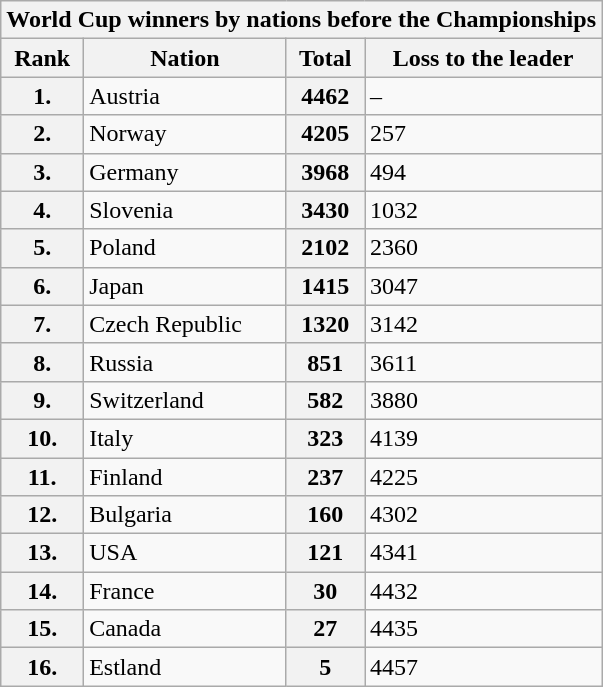<table class="wikitable collapsible collapsed">
<tr>
<th colspan="4">World Cup winners by nations before the Championships</th>
</tr>
<tr>
<th>Rank</th>
<th>Nation</th>
<th>Total</th>
<th>Loss to the leader</th>
</tr>
<tr>
<th>1.</th>
<td>Austria</td>
<th>4462</th>
<td>–</td>
</tr>
<tr>
<th>2.</th>
<td>Norway</td>
<th>4205</th>
<td>257</td>
</tr>
<tr>
<th>3.</th>
<td>Germany</td>
<th>3968</th>
<td>494</td>
</tr>
<tr>
<th>4.</th>
<td>Slovenia</td>
<th>3430</th>
<td>1032</td>
</tr>
<tr>
<th>5.</th>
<td>Poland</td>
<th>2102</th>
<td>2360</td>
</tr>
<tr>
<th>6.</th>
<td>Japan</td>
<th>1415</th>
<td>3047</td>
</tr>
<tr>
<th>7.</th>
<td>Czech Republic</td>
<th>1320</th>
<td>3142</td>
</tr>
<tr>
<th>8.</th>
<td>Russia</td>
<th>851</th>
<td>3611</td>
</tr>
<tr>
<th>9.</th>
<td>Switzerland</td>
<th>582</th>
<td>3880</td>
</tr>
<tr>
<th>10.</th>
<td>Italy</td>
<th>323</th>
<td>4139</td>
</tr>
<tr>
<th>11.</th>
<td>Finland</td>
<th>237</th>
<td>4225</td>
</tr>
<tr>
<th>12.</th>
<td>Bulgaria</td>
<th>160</th>
<td>4302</td>
</tr>
<tr>
<th>13.</th>
<td>USA</td>
<th>121</th>
<td>4341</td>
</tr>
<tr>
<th>14.</th>
<td>France</td>
<th>30</th>
<td>4432</td>
</tr>
<tr>
<th>15.</th>
<td>Canada</td>
<th>27</th>
<td>4435</td>
</tr>
<tr>
<th>16.</th>
<td>Estland</td>
<th>5</th>
<td>4457</td>
</tr>
</table>
